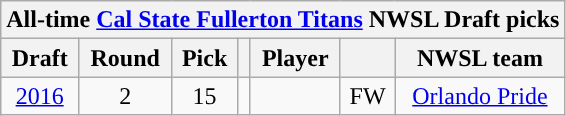<table class="wikitable sortable" style="text-align: center;">
<tr>
<th colspan="7" style="background:#">All-time <a href='#'><span>Cal State Fullerton Titans</span></a> NWSL Draft picks</th>
</tr>
<tr>
<th scope="col">Draft</th>
<th scope="col">Round</th>
<th scope="col">Pick</th>
<th scope="col"></th>
<th scope="col">Player</th>
<th scope="col"></th>
<th scope="col">NWSL team</th>
</tr>
<tr>
<td><a href='#'>2016</a></td>
<td>2</td>
<td>15</td>
<td></td>
<td></td>
<td>FW</td>
<td><a href='#'>Orlando Pride</a></td>
</tr>
</table>
